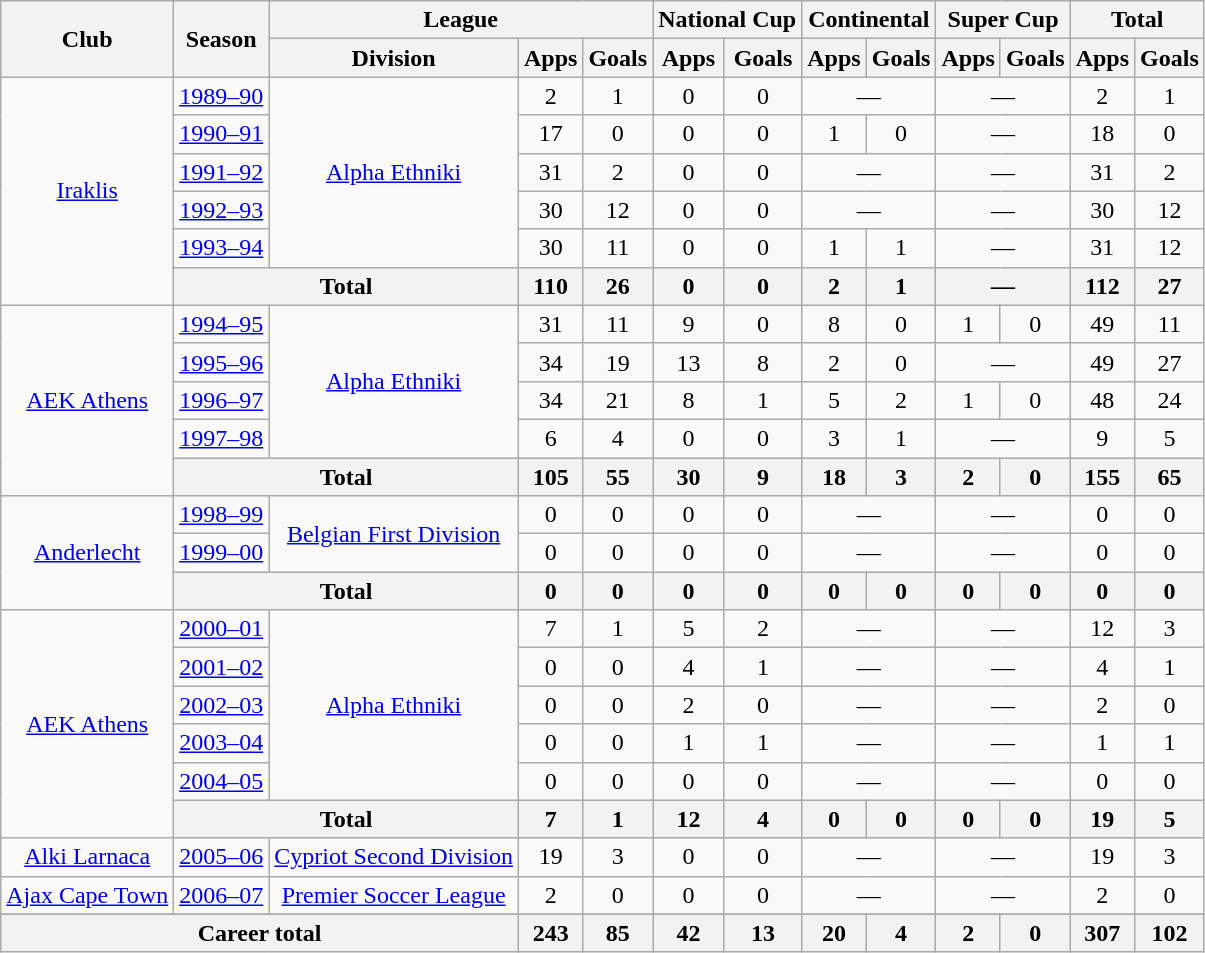<table class="wikitable" style="text-align:center">
<tr>
<th rowspan="2">Club</th>
<th rowspan="2">Season</th>
<th colspan="3">League</th>
<th colspan="2">National Cup</th>
<th colspan="2">Continental</th>
<th colspan="2">Super Cup</th>
<th colspan="2">Total</th>
</tr>
<tr>
<th>Division</th>
<th>Apps</th>
<th>Goals</th>
<th>Apps</th>
<th>Goals</th>
<th>Apps</th>
<th>Goals</th>
<th>Apps</th>
<th>Goals</th>
<th>Apps</th>
<th>Goals</th>
</tr>
<tr>
<td rowspan="6"><a href='#'>Iraklis</a></td>
<td><a href='#'>1989–90</a></td>
<td rowspan="5"><a href='#'>Alpha Ethniki</a></td>
<td>2</td>
<td>1</td>
<td>0</td>
<td>0</td>
<td colspan="2">—</td>
<td colspan="2">—</td>
<td>2</td>
<td>1</td>
</tr>
<tr>
<td><a href='#'>1990–91</a></td>
<td>17</td>
<td>0</td>
<td>0</td>
<td>0</td>
<td>1</td>
<td>0</td>
<td colspan="2">—</td>
<td>18</td>
<td>0</td>
</tr>
<tr>
<td><a href='#'>1991–92</a></td>
<td>31</td>
<td>2</td>
<td>0</td>
<td>0</td>
<td colspan="2">—</td>
<td colspan="2">—</td>
<td>31</td>
<td>2</td>
</tr>
<tr>
<td><a href='#'>1992–93</a></td>
<td>30</td>
<td>12</td>
<td>0</td>
<td>0</td>
<td colspan="2">—</td>
<td colspan="2">—</td>
<td>30</td>
<td>12</td>
</tr>
<tr>
<td><a href='#'>1993–94</a></td>
<td>30</td>
<td>11</td>
<td>0</td>
<td>0</td>
<td>1</td>
<td>1</td>
<td colspan="2">—</td>
<td>31</td>
<td>12</td>
</tr>
<tr>
<th colspan="2">Total</th>
<th>110</th>
<th>26</th>
<th>0</th>
<th>0</th>
<th>2</th>
<th>1</th>
<th colspan="2">—</th>
<th>112</th>
<th>27</th>
</tr>
<tr>
<td rowspan="5"><a href='#'>AEK Athens</a></td>
<td><a href='#'>1994–95</a></td>
<td rowspan="4"><a href='#'>Alpha Ethniki</a></td>
<td>31</td>
<td>11</td>
<td>9</td>
<td>0</td>
<td>8</td>
<td>0</td>
<td>1</td>
<td>0</td>
<td>49</td>
<td>11</td>
</tr>
<tr>
<td><a href='#'>1995–96</a></td>
<td>34</td>
<td>19</td>
<td>13</td>
<td>8</td>
<td>2</td>
<td>0</td>
<td colspan="2">—</td>
<td>49</td>
<td>27</td>
</tr>
<tr>
<td><a href='#'>1996–97</a></td>
<td>34</td>
<td>21</td>
<td>8</td>
<td>1</td>
<td>5</td>
<td>2</td>
<td>1</td>
<td>0</td>
<td>48</td>
<td>24</td>
</tr>
<tr>
<td><a href='#'>1997–98</a></td>
<td>6</td>
<td>4</td>
<td>0</td>
<td>0</td>
<td>3</td>
<td>1</td>
<td colspan="2">—</td>
<td>9</td>
<td>5</td>
</tr>
<tr>
<th colspan="2">Total</th>
<th>105</th>
<th>55</th>
<th>30</th>
<th>9</th>
<th>18</th>
<th>3</th>
<th>2</th>
<th>0</th>
<th>155</th>
<th>65</th>
</tr>
<tr>
<td rowspan="3"><a href='#'>Anderlecht</a></td>
<td><a href='#'>1998–99</a></td>
<td rowspan="2"><a href='#'>Belgian First Division</a></td>
<td>0</td>
<td>0</td>
<td>0</td>
<td>0</td>
<td colspan="2">—</td>
<td colspan="2">—</td>
<td>0</td>
<td>0</td>
</tr>
<tr>
<td><a href='#'>1999–00</a></td>
<td>0</td>
<td>0</td>
<td>0</td>
<td>0</td>
<td colspan="2">—</td>
<td colspan="2">—</td>
<td>0</td>
<td>0</td>
</tr>
<tr>
<th colspan="2">Total</th>
<th>0</th>
<th>0</th>
<th>0</th>
<th>0</th>
<th>0</th>
<th>0</th>
<th>0</th>
<th>0</th>
<th>0</th>
<th>0</th>
</tr>
<tr>
<td rowspan="6"><a href='#'>AEK Athens</a></td>
<td><a href='#'>2000–01</a></td>
<td rowspan="5"><a href='#'>Alpha Ethniki</a></td>
<td>7</td>
<td>1</td>
<td>5</td>
<td>2</td>
<td colspan="2">—</td>
<td colspan="2">—</td>
<td>12</td>
<td>3</td>
</tr>
<tr>
<td><a href='#'>2001–02</a></td>
<td>0</td>
<td>0</td>
<td>4</td>
<td>1</td>
<td colspan="2">—</td>
<td colspan="2">—</td>
<td>4</td>
<td>1</td>
</tr>
<tr>
<td><a href='#'>2002–03</a></td>
<td>0</td>
<td>0</td>
<td>2</td>
<td>0</td>
<td colspan="2">—</td>
<td colspan="2">—</td>
<td>2</td>
<td>0</td>
</tr>
<tr>
<td><a href='#'>2003–04</a></td>
<td>0</td>
<td>0</td>
<td>1</td>
<td>1</td>
<td colspan="2">—</td>
<td colspan="2">—</td>
<td>1</td>
<td>1</td>
</tr>
<tr 5]]>
<td><a href='#'>2004–05</a></td>
<td>0</td>
<td>0</td>
<td>0</td>
<td>0</td>
<td colspan="2">—</td>
<td colspan="2">—</td>
<td>0</td>
<td>0</td>
</tr>
<tr>
<th colspan="2">Total</th>
<th>7</th>
<th>1</th>
<th>12</th>
<th>4</th>
<th>0</th>
<th>0</th>
<th>0</th>
<th>0</th>
<th>19</th>
<th>5</th>
</tr>
<tr>
<td><a href='#'>Alki Larnaca</a></td>
<td><a href='#'>2005–06</a></td>
<td><a href='#'>Cypriot Second Division</a></td>
<td>19</td>
<td>3</td>
<td>0</td>
<td>0</td>
<td colspan="2">—</td>
<td colspan="2">—</td>
<td>19</td>
<td>3</td>
</tr>
<tr>
<td><a href='#'>Ajax Cape Town</a></td>
<td><a href='#'>2006–07</a></td>
<td><a href='#'>Premier Soccer League</a></td>
<td>2</td>
<td>0</td>
<td>0</td>
<td>0</td>
<td colspan="2">—</td>
<td colspan="2">—</td>
<td>2</td>
<td>0</td>
</tr>
<tr>
</tr>
<tr>
<th colspan="3">Career total</th>
<th>243</th>
<th>85</th>
<th>42</th>
<th>13</th>
<th>20</th>
<th>4</th>
<th>2</th>
<th>0</th>
<th>307</th>
<th>102</th>
</tr>
</table>
